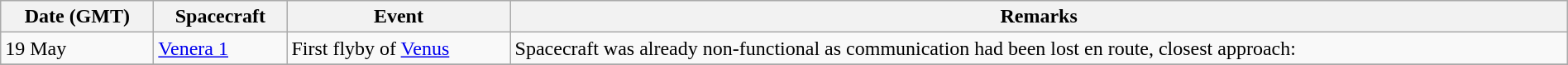<table class=wikitable width="100%">
<tr>
<th>Date (GMT)</th>
<th>Spacecraft</th>
<th>Event</th>
<th>Remarks</th>
</tr>
<tr>
<td>19 May</td>
<td><a href='#'>Venera 1</a></td>
<td>First flyby of <a href='#'>Venus</a></td>
<td>Spacecraft was already non-functional as communication had been lost en route, closest approach: </td>
</tr>
<tr>
</tr>
</table>
